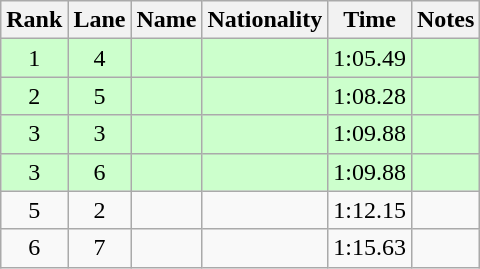<table class="wikitable sortable" style="text-align:center">
<tr>
<th>Rank</th>
<th>Lane</th>
<th>Name</th>
<th>Nationality</th>
<th>Time</th>
<th>Notes</th>
</tr>
<tr bgcolor=ccffcc>
<td>1</td>
<td>4</td>
<td align=left></td>
<td align=left></td>
<td>1:05.49</td>
<td><strong></strong></td>
</tr>
<tr bgcolor=ccffcc>
<td>2</td>
<td>5</td>
<td align=left></td>
<td align=left></td>
<td>1:08.28</td>
<td><strong></strong></td>
</tr>
<tr bgcolor=ccffcc>
<td>3</td>
<td>3</td>
<td align=left></td>
<td align=left></td>
<td>1:09.88</td>
<td><strong></strong></td>
</tr>
<tr bgcolor=ccffcc>
<td>3</td>
<td>6</td>
<td align=left></td>
<td align=left></td>
<td>1:09.88</td>
<td><strong></strong></td>
</tr>
<tr>
<td>5</td>
<td>2</td>
<td align=left></td>
<td align=left></td>
<td>1:12.15</td>
<td></td>
</tr>
<tr>
<td>6</td>
<td>7</td>
<td align=left></td>
<td align=left></td>
<td>1:15.63</td>
<td></td>
</tr>
</table>
